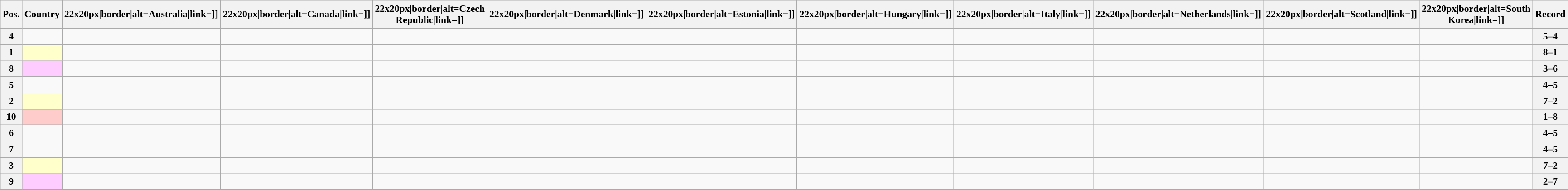<table class="wikitable sortable nowrap" style="text-align:center; font-size:0.9em">
<tr>
<th>Pos.</th>
<th>Country</th>
<th [[Image:>22x20px|border|alt=Australia|link=]]</th>
<th [[Image:>22x20px|border|alt=Canada|link=]]</th>
<th [[Image:>22x20px|border|alt=Czech Republic|link=]]</th>
<th [[Image:>22x20px|border|alt=Denmark|link=]]</th>
<th [[Image:>22x20px|border|alt=Estonia|link=]]</th>
<th [[Image:>22x20px|border|alt=Hungary|link=]]</th>
<th [[Image:>22x20px|border|alt=Italy|link=]]</th>
<th [[Image:>22x20px|border|alt=Netherlands|link=]]</th>
<th [[Image:>22x20px|border|alt=Scotland|link=]]</th>
<th [[Image:>22x20px|border|alt=South Korea|link=]]</th>
<th>Record</th>
</tr>
<tr>
<th>4</th>
<td style="text-align:left;"></td>
<td></td>
<td></td>
<td></td>
<td></td>
<td></td>
<td></td>
<td></td>
<td></td>
<td></td>
<td></td>
<th>5–4</th>
</tr>
<tr>
<th>1</th>
<td style="text-align:left; background:#ffffcc;"></td>
<td></td>
<td></td>
<td></td>
<td></td>
<td></td>
<td></td>
<td></td>
<td></td>
<td></td>
<td></td>
<th>8–1</th>
</tr>
<tr>
<th>8</th>
<td style="text-align:left; background:#ffccff"></td>
<td></td>
<td></td>
<td></td>
<td></td>
<td></td>
<td></td>
<td></td>
<td></td>
<td></td>
<td></td>
<th>3–6</th>
</tr>
<tr>
<th>5</th>
<td style="text-align:left;"></td>
<td></td>
<td></td>
<td></td>
<td></td>
<td></td>
<td></td>
<td></td>
<td></td>
<td></td>
<td></td>
<th>4–5</th>
</tr>
<tr>
<th>2</th>
<td style="text-align:left; background:#ffffcc;"></td>
<td></td>
<td></td>
<td></td>
<td></td>
<td></td>
<td></td>
<td></td>
<td></td>
<td></td>
<td></td>
<th>7–2</th>
</tr>
<tr>
<th>10</th>
<td style="text-align:left; background:#ffcccc;"></td>
<td></td>
<td></td>
<td></td>
<td></td>
<td></td>
<td></td>
<td></td>
<td></td>
<td></td>
<td></td>
<th>1–8</th>
</tr>
<tr>
<th>6</th>
<td style="text-align:left;"></td>
<td></td>
<td></td>
<td></td>
<td></td>
<td></td>
<td></td>
<td></td>
<td></td>
<td></td>
<td></td>
<th>4–5</th>
</tr>
<tr>
<th>7</th>
<td style="text-align:left;"></td>
<td></td>
<td></td>
<td></td>
<td></td>
<td></td>
<td></td>
<td></td>
<td></td>
<td></td>
<td></td>
<th>4–5</th>
</tr>
<tr>
<th>3</th>
<td style="text-align:left; background:#ffffcc;"></td>
<td></td>
<td></td>
<td></td>
<td></td>
<td></td>
<td></td>
<td></td>
<td></td>
<td></td>
<td></td>
<th>7–2</th>
</tr>
<tr>
<th>9</th>
<td style="text-align:left; background:#ffccff"></td>
<td></td>
<td></td>
<td></td>
<td></td>
<td></td>
<td></td>
<td></td>
<td></td>
<td></td>
<td></td>
<th>2–7</th>
</tr>
</table>
